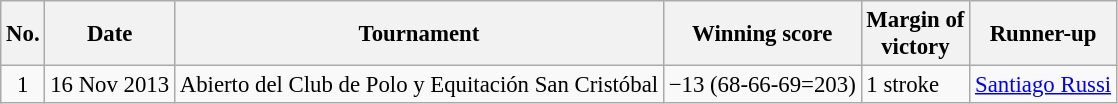<table class="wikitable" style="font-size:95%;">
<tr>
<th>No.</th>
<th>Date</th>
<th>Tournament</th>
<th>Winning score</th>
<th>Margin of<br>victory</th>
<th>Runner-up</th>
</tr>
<tr>
<td align=center>1</td>
<td align=right>16 Nov 2013</td>
<td>Abierto del Club de Polo y Equitación San Cristóbal</td>
<td>−13 (68-66-69=203)</td>
<td>1 stroke</td>
<td> <a href='#'>Santiago Russi</a></td>
</tr>
</table>
